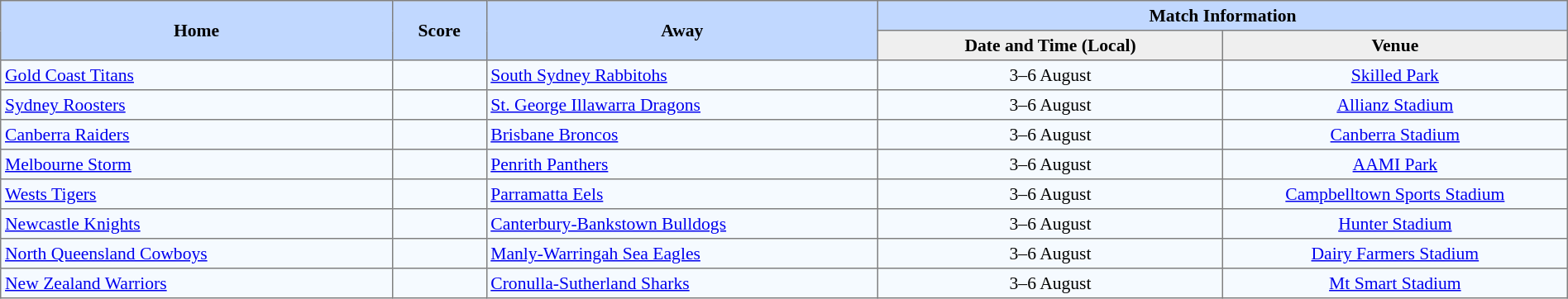<table border="1" cellpadding="3" cellspacing="0" style="border-collapse:collapse; font-size:90%; width:100%;">
<tr bgcolor=#C1D8FF>
<th rowspan=2 width=25%>Home</th>
<th rowspan=2 width=6%>Score</th>
<th rowspan=2 width=25%>Away</th>
<th colspan=6>Match Information</th>
</tr>
<tr bgcolor=#EFEFEF>
<th width=22%>Date and Time (Local)</th>
<th width=22%>Venue</th>
</tr>
<tr style="text-align:center; background:#f5faff;">
<td align=left> <a href='#'>Gold Coast Titans</a></td>
<td></td>
<td align=left> <a href='#'>South Sydney Rabbitohs</a></td>
<td>3–6 August</td>
<td><a href='#'>Skilled Park</a></td>
</tr>
<tr style="text-align:center; background:#f5faff;">
<td align=left> <a href='#'>Sydney Roosters</a></td>
<td></td>
<td align=left> <a href='#'>St. George Illawarra Dragons</a></td>
<td>3–6 August</td>
<td><a href='#'>Allianz Stadium</a></td>
</tr>
<tr style="text-align:center; background:#f5faff;">
<td align=left> <a href='#'>Canberra Raiders</a></td>
<td></td>
<td align=left> <a href='#'>Brisbane Broncos</a></td>
<td>3–6 August</td>
<td><a href='#'>Canberra Stadium</a></td>
</tr>
<tr style="text-align:center; background:#f5faff;">
<td align=left> <a href='#'>Melbourne Storm</a></td>
<td></td>
<td align=left> <a href='#'>Penrith Panthers</a></td>
<td>3–6 August</td>
<td><a href='#'>AAMI Park</a></td>
</tr>
<tr style="text-align:center; background:#f5faff;">
<td align=left> <a href='#'>Wests Tigers</a></td>
<td></td>
<td align=left> <a href='#'>Parramatta Eels</a></td>
<td>3–6 August</td>
<td><a href='#'>Campbelltown Sports Stadium</a></td>
</tr>
<tr style="text-align:center; background:#f5faff;">
<td align=left> <a href='#'>Newcastle Knights</a></td>
<td></td>
<td align=left> <a href='#'>Canterbury-Bankstown Bulldogs</a></td>
<td>3–6 August</td>
<td><a href='#'>Hunter Stadium</a></td>
</tr>
<tr style="text-align:center; background:#f5faff;">
<td align=left> <a href='#'>North Queensland Cowboys</a></td>
<td></td>
<td align=left> <a href='#'>Manly-Warringah Sea Eagles</a></td>
<td>3–6 August</td>
<td><a href='#'>Dairy Farmers Stadium</a></td>
</tr>
<tr style="text-align:center; background:#f5faff;">
<td align=left> <a href='#'>New Zealand Warriors</a></td>
<td></td>
<td align=left> <a href='#'>Cronulla-Sutherland Sharks</a></td>
<td>3–6 August</td>
<td><a href='#'>Mt Smart Stadium</a></td>
</tr>
</table>
